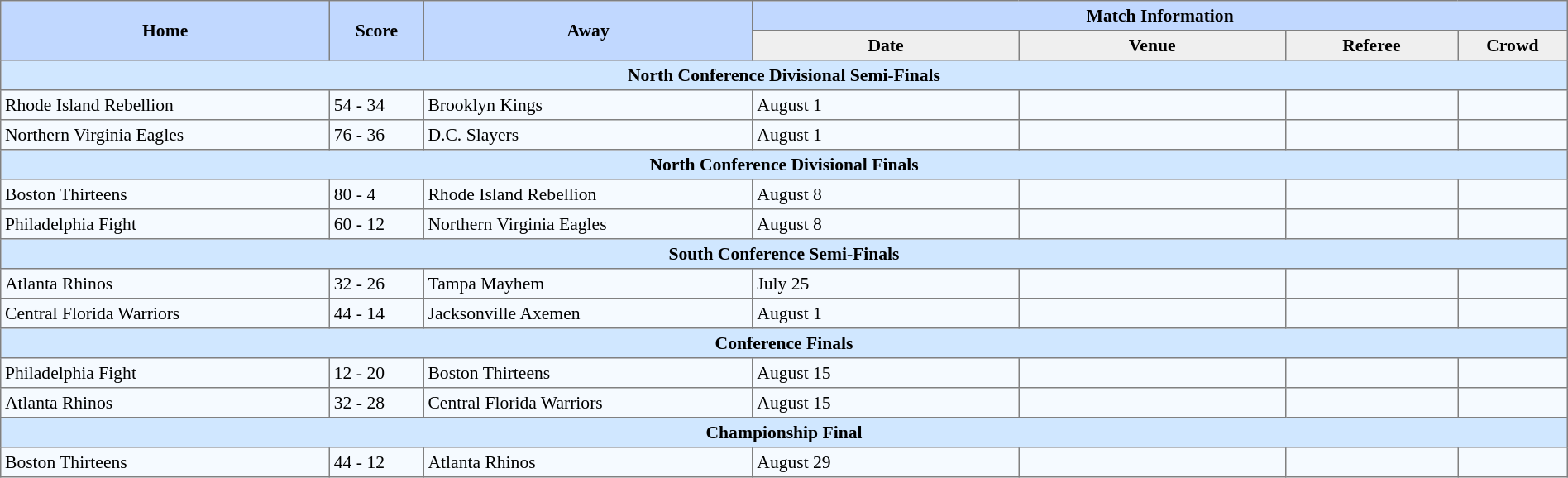<table border="1" cellpadding="3" cellspacing="0" style="border-collapse:collapse; font-size:90%; text-align:center; width:100%;">
<tr style="background:#c1d8ff;">
<th rowspan="2" style="width:21%;">Home</th>
<th rowspan="2" style="width:6%;">Score</th>
<th rowspan="2" style="width:21%;">Away</th>
<th colspan=6>Match Information</th>
</tr>
<tr style="background:#efefef;">
<th width=17%>Date</th>
<th width=17%>Venue</th>
<th width=11%>Referee</th>
<th width=7%>Crowd</th>
</tr>
<tr style="background:#d0e7ff;">
<td colspan=7><strong>North Conference Divisional Semi-Finals</strong></td>
</tr>
<tr style="text-align:left; background:#f5faff;">
<td> Rhode Island Rebellion</td>
<td>54 - 34</td>
<td> Brooklyn Kings</td>
<td>August 1</td>
<td></td>
<td></td>
<td></td>
</tr>
<tr style="text-align:left; background:#f5faff;">
<td> Northern Virginia Eagles</td>
<td>76 - 36</td>
<td> D.C. Slayers</td>
<td>August 1</td>
<td></td>
<td></td>
<td></td>
</tr>
<tr style="background:#d0e7ff;">
<td colspan=7><strong>North Conference Divisional Finals</strong></td>
</tr>
<tr style="text-align:left; background:#f5faff;">
<td> Boston Thirteens</td>
<td>80 - 4</td>
<td> Rhode Island Rebellion</td>
<td>August 8</td>
<td></td>
<td></td>
<td></td>
</tr>
<tr style="text-align:left; background:#f5faff;">
<td> Philadelphia Fight</td>
<td>60 - 12</td>
<td> Northern Virginia Eagles</td>
<td>August 8</td>
<td></td>
<td></td>
<td></td>
</tr>
<tr style="background:#d0e7ff;">
<td colspan=7><strong>South Conference Semi-Finals</strong></td>
</tr>
<tr style="text-align:left; background:#f5faff;">
<td> Atlanta Rhinos</td>
<td>32 - 26</td>
<td> Tampa Mayhem</td>
<td>July 25</td>
<td></td>
<td></td>
<td></td>
</tr>
<tr style="text-align:left; background:#f5faff;">
<td> Central Florida Warriors</td>
<td>44 - 14</td>
<td> Jacksonville Axemen</td>
<td>August 1</td>
<td></td>
<td></td>
<td></td>
</tr>
<tr style="background:#d0e7ff;">
<td colspan=7><strong>Conference Finals</strong></td>
</tr>
<tr style="text-align:left; background:#f5faff;">
<td> Philadelphia Fight</td>
<td>12 - 20</td>
<td> Boston Thirteens</td>
<td>August 15</td>
<td></td>
<td></td>
<td></td>
</tr>
<tr style="text-align:left; background:#f5faff;">
<td> Atlanta Rhinos</td>
<td>32 - 28</td>
<td> Central Florida Warriors</td>
<td>August 15</td>
<td></td>
<td></td>
<td></td>
</tr>
<tr style="background:#d0e7ff;">
<td colspan=7><strong>Championship Final</strong></td>
</tr>
<tr style="text-align:left; background:#f5faff;">
<td> Boston Thirteens</td>
<td>44 - 12</td>
<td> Atlanta Rhinos</td>
<td>August 29</td>
<td></td>
<td></td>
<td></td>
</tr>
</table>
